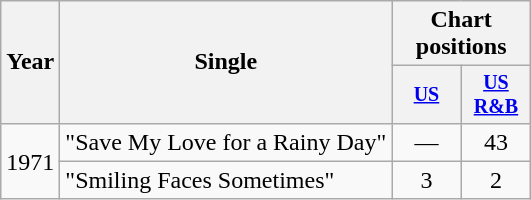<table class="wikitable" style="text-align:center;">
<tr>
<th rowspan="2">Year</th>
<th rowspan="2">Single</th>
<th colspan="2">Chart positions</th>
</tr>
<tr style="font-size:smaller;">
<th width="40"><a href='#'>US</a></th>
<th width="40"><a href='#'>US<br>R&B</a></th>
</tr>
<tr>
<td rowspan="2">1971</td>
<td align="left">"Save My Love for a Rainy Day"</td>
<td>—</td>
<td>43</td>
</tr>
<tr>
<td align="left">"Smiling Faces Sometimes"</td>
<td>3</td>
<td>2</td>
</tr>
</table>
